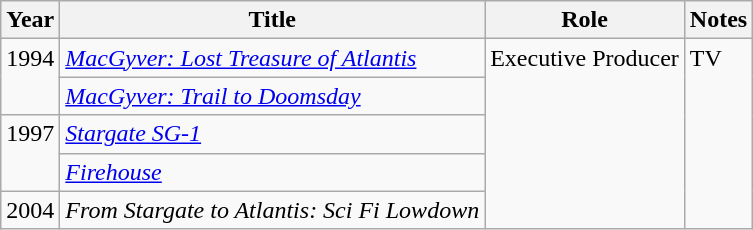<table class="wikitable sortable">
<tr>
<th>Year</th>
<th>Title</th>
<th>Role</th>
<th class="unsortable">Notes</th>
</tr>
<tr valign="top">
<td rowspan="2">1994</td>
<td><em><a href='#'>MacGyver: Lost Treasure of Atlantis</a></em></td>
<td rowspan="5">Executive Producer</td>
<td rowspan="5">TV</td>
</tr>
<tr valign="top">
<td><em><a href='#'>MacGyver: Trail to Doomsday</a></em></td>
</tr>
<tr valign="top">
<td rowspan="2">1997</td>
<td><em><a href='#'>Stargate SG-1</a></em></td>
</tr>
<tr valign="top">
<td><em><a href='#'>Firehouse</a></em></td>
</tr>
<tr valign="top">
<td>2004</td>
<td><em>From Stargate to Atlantis: Sci Fi Lowdown</em></td>
</tr>
</table>
